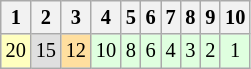<table class="wikitable" style="font-size: 85%;">
<tr>
<th>1</th>
<th>2</th>
<th>3</th>
<th>4</th>
<th>5</th>
<th>6</th>
<th>7</th>
<th>8</th>
<th>9</th>
<th>10</th>
</tr>
<tr align="center">
<td style="background:#FFFFBF;">20</td>
<td style="background:#DFDFDF;">15</td>
<td style="background:#FFDF9F;">12</td>
<td style="background:#DFFFDF;">10</td>
<td style="background:#DFFFDF;">8</td>
<td style="background:#DFFFDF;">6</td>
<td style="background:#DFFFDF;">4</td>
<td style="background:#DFFFDF;">3</td>
<td style="background:#DFFFDF;">2</td>
<td style="background:#DFFFDF;">1</td>
</tr>
</table>
